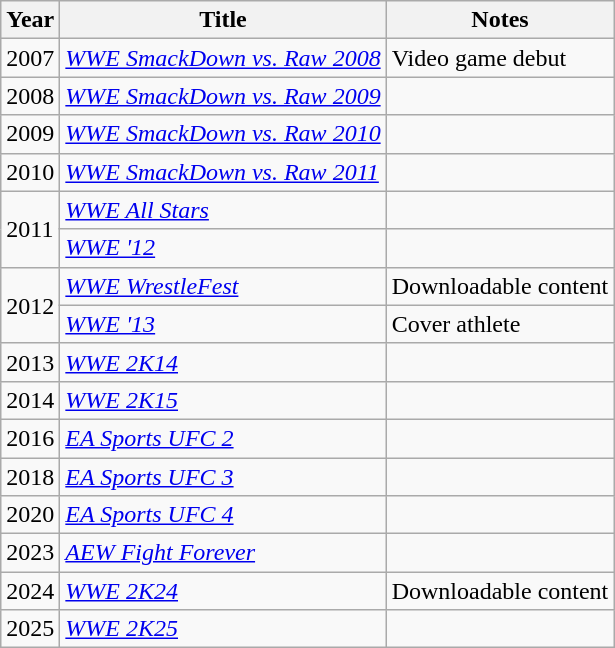<table class="wikitable sortable">
<tr>
<th>Year</th>
<th>Title</th>
<th>Notes</th>
</tr>
<tr>
<td>2007</td>
<td><em><a href='#'>WWE SmackDown vs. Raw 2008</a></em></td>
<td>Video game debut</td>
</tr>
<tr>
<td>2008</td>
<td><em><a href='#'>WWE SmackDown vs. Raw 2009</a></em></td>
<td></td>
</tr>
<tr>
<td>2009</td>
<td><em><a href='#'>WWE SmackDown vs. Raw 2010</a></em></td>
<td></td>
</tr>
<tr>
<td>2010</td>
<td><em><a href='#'>WWE SmackDown vs. Raw 2011</a></em></td>
<td></td>
</tr>
<tr>
<td rowspan="2">2011</td>
<td><em><a href='#'>WWE All Stars</a></em></td>
<td></td>
</tr>
<tr>
<td><em><a href='#'>WWE '12</a></em></td>
<td></td>
</tr>
<tr>
<td rowspan="2">2012</td>
<td><em><a href='#'>WWE WrestleFest</a></em></td>
<td>Downloadable content</td>
</tr>
<tr>
<td><em><a href='#'>WWE '13</a></em></td>
<td>Cover athlete</td>
</tr>
<tr>
<td>2013</td>
<td><em><a href='#'>WWE 2K14</a></em></td>
<td></td>
</tr>
<tr>
<td>2014</td>
<td><em><a href='#'>WWE 2K15</a></em></td>
<td></td>
</tr>
<tr>
<td>2016</td>
<td><em><a href='#'>EA Sports UFC 2</a></em></td>
<td></td>
</tr>
<tr>
<td>2018</td>
<td><em><a href='#'>EA Sports UFC 3</a></em></td>
<td></td>
</tr>
<tr>
<td>2020</td>
<td><em><a href='#'>EA Sports UFC 4</a></em></td>
<td></td>
</tr>
<tr>
<td>2023</td>
<td><em><a href='#'>AEW Fight Forever</a></em></td>
<td></td>
</tr>
<tr>
<td>2024</td>
<td><em><a href='#'>WWE 2K24</a></em></td>
<td>Downloadable content</td>
</tr>
<tr>
<td>2025</td>
<td><em><a href='#'>WWE 2K25</a></em></td>
<td></td>
</tr>
</table>
